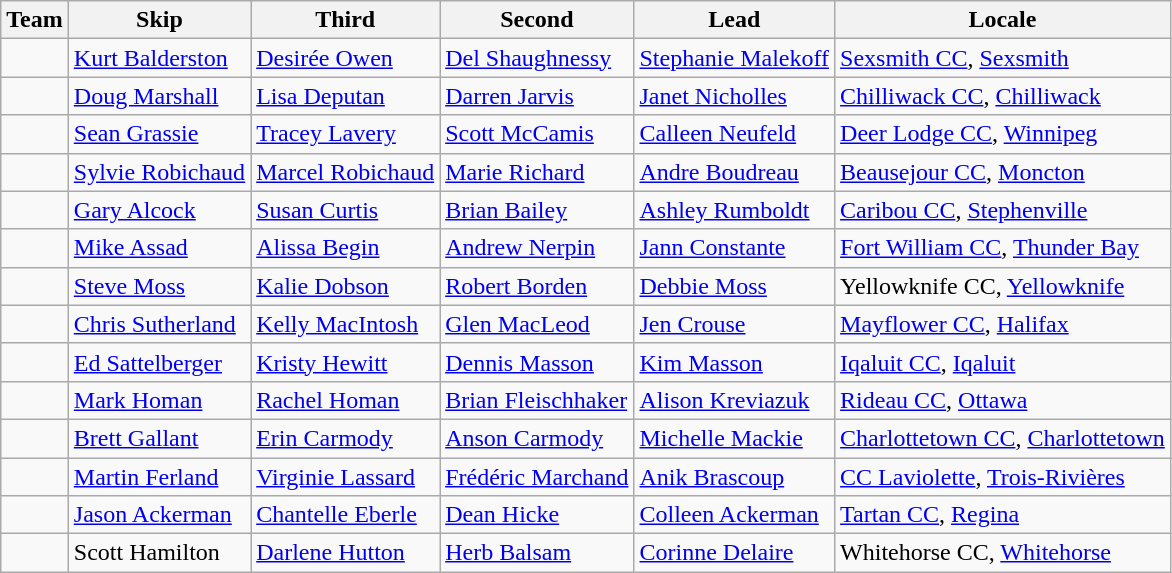<table class="wikitable">
<tr>
<th>Team</th>
<th>Skip</th>
<th>Third</th>
<th>Second</th>
<th>Lead</th>
<th>Locale</th>
</tr>
<tr>
<td></td>
<td><a href='#'>Kurt Balderston</a></td>
<td><a href='#'>Desirée Owen</a></td>
<td><a href='#'>Del Shaughnessy</a></td>
<td><a href='#'>Stephanie Malekoff</a></td>
<td><a href='#'>Sexsmith CC</a>, <a href='#'>Sexsmith</a></td>
</tr>
<tr>
<td></td>
<td><a href='#'>Doug Marshall</a></td>
<td><a href='#'>Lisa Deputan</a></td>
<td><a href='#'>Darren Jarvis</a></td>
<td><a href='#'>Janet Nicholles</a></td>
<td><a href='#'>Chilliwack CC</a>, <a href='#'>Chilliwack</a></td>
</tr>
<tr>
<td></td>
<td><a href='#'>Sean Grassie</a></td>
<td><a href='#'>Tracey Lavery</a></td>
<td><a href='#'>Scott McCamis</a></td>
<td><a href='#'>Calleen Neufeld</a></td>
<td><a href='#'>Deer Lodge CC</a>, <a href='#'>Winnipeg</a></td>
</tr>
<tr>
<td></td>
<td><a href='#'>Sylvie Robichaud</a></td>
<td><a href='#'>Marcel Robichaud</a></td>
<td><a href='#'>Marie Richard</a></td>
<td><a href='#'>Andre Boudreau</a></td>
<td><a href='#'>Beausejour CC</a>, <a href='#'>Moncton</a></td>
</tr>
<tr>
<td></td>
<td><a href='#'>Gary Alcock</a></td>
<td><a href='#'>Susan Curtis</a></td>
<td><a href='#'>Brian Bailey</a></td>
<td><a href='#'>Ashley Rumboldt</a></td>
<td><a href='#'>Caribou CC</a>, <a href='#'>Stephenville</a></td>
</tr>
<tr>
<td></td>
<td><a href='#'>Mike Assad</a></td>
<td><a href='#'>Alissa Begin</a></td>
<td><a href='#'>Andrew Nerpin</a></td>
<td><a href='#'>Jann Constante</a></td>
<td><a href='#'>Fort William CC</a>, <a href='#'>Thunder Bay</a></td>
</tr>
<tr>
<td></td>
<td><a href='#'>Steve Moss</a></td>
<td><a href='#'>Kalie Dobson</a></td>
<td><a href='#'>Robert Borden</a></td>
<td><a href='#'>Debbie Moss</a></td>
<td>Yellowknife CC, <a href='#'>Yellowknife</a></td>
</tr>
<tr>
<td></td>
<td><a href='#'>Chris Sutherland</a></td>
<td><a href='#'>Kelly MacIntosh</a></td>
<td><a href='#'>Glen MacLeod</a></td>
<td><a href='#'>Jen Crouse</a></td>
<td><a href='#'>Mayflower CC</a>, <a href='#'>Halifax</a></td>
</tr>
<tr>
<td></td>
<td><a href='#'>Ed Sattelberger</a></td>
<td><a href='#'>Kristy Hewitt</a></td>
<td><a href='#'>Dennis Masson</a></td>
<td><a href='#'>Kim Masson</a></td>
<td><a href='#'>Iqaluit CC</a>, <a href='#'>Iqaluit</a></td>
</tr>
<tr>
<td></td>
<td><a href='#'>Mark Homan</a></td>
<td><a href='#'>Rachel Homan</a></td>
<td><a href='#'>Brian Fleischhaker</a></td>
<td><a href='#'>Alison Kreviazuk</a></td>
<td><a href='#'>Rideau CC</a>, <a href='#'>Ottawa</a></td>
</tr>
<tr>
<td></td>
<td><a href='#'>Brett Gallant</a></td>
<td><a href='#'>Erin Carmody</a></td>
<td><a href='#'>Anson Carmody</a></td>
<td><a href='#'>Michelle Mackie</a></td>
<td><a href='#'>Charlottetown CC</a>, <a href='#'>Charlottetown</a></td>
</tr>
<tr>
<td></td>
<td><a href='#'>Martin Ferland</a></td>
<td><a href='#'>Virginie Lassard</a></td>
<td><a href='#'>Frédéric Marchand</a></td>
<td><a href='#'>Anik Brascoup</a></td>
<td><a href='#'>CC Laviolette</a>, <a href='#'>Trois-Rivières</a></td>
</tr>
<tr>
<td></td>
<td><a href='#'>Jason Ackerman</a></td>
<td><a href='#'>Chantelle Eberle</a></td>
<td><a href='#'>Dean Hicke</a></td>
<td><a href='#'>Colleen Ackerman</a></td>
<td><a href='#'>Tartan CC</a>, <a href='#'>Regina</a></td>
</tr>
<tr>
<td></td>
<td>Scott Hamilton</td>
<td><a href='#'>Darlene Hutton</a></td>
<td><a href='#'>Herb Balsam</a></td>
<td><a href='#'>Corinne Delaire</a></td>
<td>Whitehorse CC, <a href='#'>Whitehorse</a></td>
</tr>
</table>
